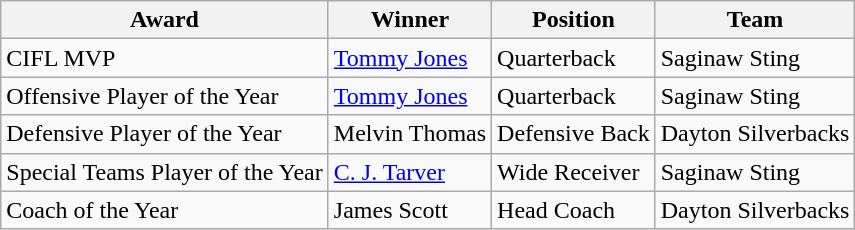<table class="wikitable">
<tr>
<th>Award</th>
<th>Winner</th>
<th>Position</th>
<th>Team</th>
</tr>
<tr>
<td>CIFL MVP</td>
<td><a href='#'>Tommy Jones</a></td>
<td>Quarterback</td>
<td>Saginaw Sting</td>
</tr>
<tr>
<td>Offensive Player of the Year</td>
<td><a href='#'>Tommy Jones</a></td>
<td>Quarterback</td>
<td>Saginaw Sting</td>
</tr>
<tr>
<td>Defensive Player of the Year</td>
<td>Melvin Thomas</td>
<td>Defensive Back</td>
<td>Dayton Silverbacks</td>
</tr>
<tr>
<td>Special Teams Player of the Year</td>
<td><a href='#'>C. J. Tarver</a></td>
<td>Wide Receiver</td>
<td>Saginaw Sting</td>
</tr>
<tr>
<td>Coach of the Year</td>
<td>James Scott</td>
<td>Head Coach</td>
<td>Dayton Silverbacks</td>
</tr>
</table>
